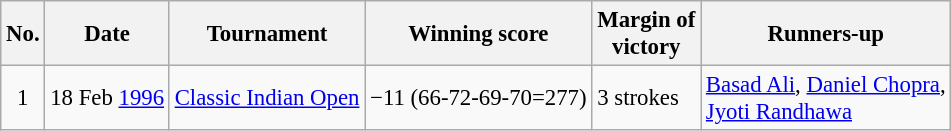<table class="wikitable" style="font-size:95%;">
<tr>
<th>No.</th>
<th>Date</th>
<th>Tournament</th>
<th>Winning score</th>
<th>Margin of<br>victory</th>
<th>Runners-up</th>
</tr>
<tr>
<td align=center>1</td>
<td align=right>18 Feb <a href='#'>1996</a></td>
<td><a href='#'>Classic Indian Open</a></td>
<td>−11 (66-72-69-70=277)</td>
<td>3 strokes</td>
<td> <a href='#'>Basad Ali</a>,  <a href='#'>Daniel Chopra</a>,<br> <a href='#'>Jyoti Randhawa</a></td>
</tr>
</table>
